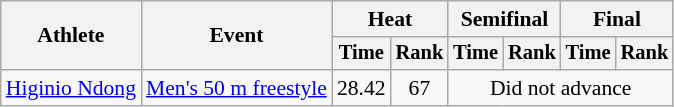<table class=wikitable style="font-size:90%">
<tr>
<th rowspan="2">Athlete</th>
<th rowspan="2">Event</th>
<th colspan="2">Heat</th>
<th colspan="2">Semifinal</th>
<th colspan="2">Final</th>
</tr>
<tr style="font-size:95%">
<th>Time</th>
<th>Rank</th>
<th>Time</th>
<th>Rank</th>
<th>Time</th>
<th>Rank</th>
</tr>
<tr align=center>
<td align=left><a href='#'>Higinio Ndong<!--Higinio Ndong Obama--></a></td>
<td align=left><a href='#'>Men's 50 m freestyle</a></td>
<td>28.42</td>
<td>67</td>
<td colspan=4>Did not advance</td>
</tr>
</table>
